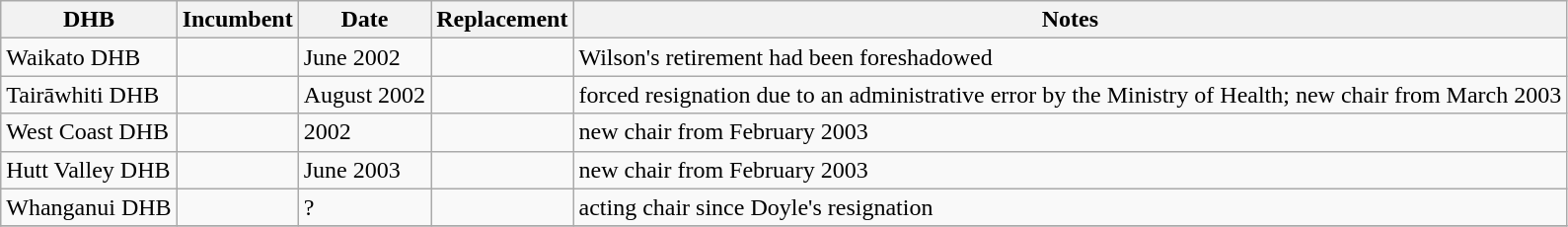<table class="wikitable sortable">
<tr>
<th>DHB</th>
<th>Incumbent</th>
<th>Date</th>
<th>Replacement</th>
<th>Notes</th>
</tr>
<tr>
<td>Waikato DHB</td>
<td></td>
<td>June 2002</td>
<td></td>
<td>Wilson's retirement had been foreshadowed</td>
</tr>
<tr>
<td>Tairāwhiti DHB</td>
<td></td>
<td>August 2002</td>
<td></td>
<td>forced resignation due to an administrative error by the Ministry of Health; new chair from March 2003</td>
</tr>
<tr>
<td>West Coast DHB</td>
<td></td>
<td>2002</td>
<td></td>
<td>new chair from February 2003</td>
</tr>
<tr>
<td>Hutt Valley DHB</td>
<td></td>
<td>June 2003</td>
<td></td>
<td>new chair from February 2003</td>
</tr>
<tr>
<td>Whanganui DHB</td>
<td></td>
<td>?</td>
<td></td>
<td>acting chair since Doyle's resignation</td>
</tr>
<tr>
</tr>
</table>
